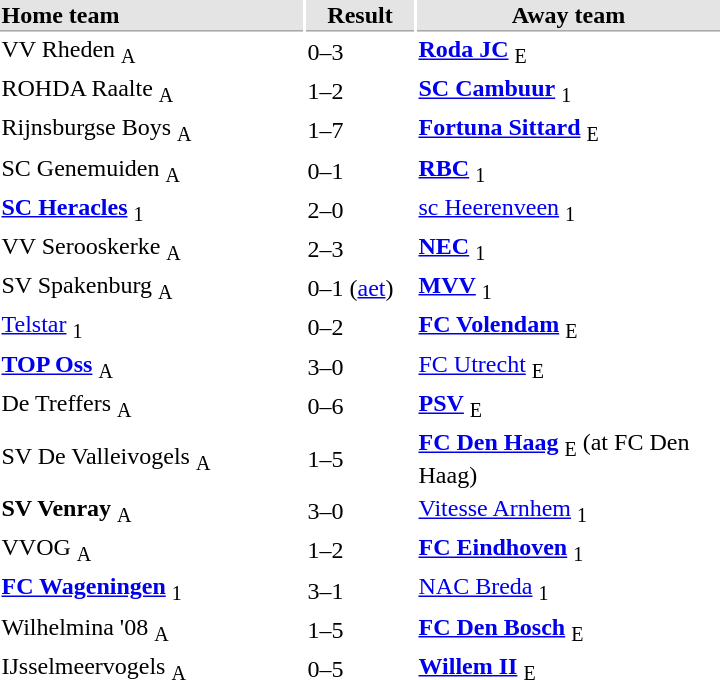<table style="float:right;">
<tr bgcolor="#E4E4E4">
<th style="border-bottom:1px solid #AAAAAA" width="200" align="left">Home team</th>
<th style="border-bottom:1px solid #AAAAAA" width="70" align="center">Result</th>
<th style="border-bottom:1px solid #AAAAAA" width="200">Away team</th>
</tr>
<tr>
<td>VV Rheden <sub>A</sub></td>
<td>0–3</td>
<td><strong><a href='#'>Roda JC</a></strong> <sub>E</sub></td>
</tr>
<tr>
<td>ROHDA Raalte <sub>A</sub></td>
<td>1–2</td>
<td><strong><a href='#'>SC Cambuur</a></strong> <sub>1</sub></td>
</tr>
<tr>
<td>Rijnsburgse Boys <sub>A</sub></td>
<td>1–7</td>
<td><strong><a href='#'>Fortuna Sittard</a></strong> <sub>E</sub></td>
</tr>
<tr>
<td>SC Genemuiden <sub>A</sub></td>
<td>0–1</td>
<td><strong><a href='#'>RBC</a></strong> <sub>1</sub></td>
</tr>
<tr>
<td><strong><a href='#'>SC Heracles</a></strong> <sub>1</sub></td>
<td>2–0</td>
<td><a href='#'>sc Heerenveen</a> <sub>1</sub></td>
</tr>
<tr>
<td>VV Serooskerke <sub>A</sub></td>
<td>2–3</td>
<td><strong><a href='#'>NEC</a></strong> <sub>1</sub></td>
</tr>
<tr>
<td>SV Spakenburg <sub>A</sub></td>
<td>0–1 (<a href='#'>aet</a>)</td>
<td><strong><a href='#'>MVV</a></strong> <sub>1</sub></td>
</tr>
<tr>
<td><a href='#'>Telstar</a> <sub>1</sub></td>
<td>0–2</td>
<td><strong><a href='#'>FC Volendam</a></strong> <sub>E</sub></td>
</tr>
<tr>
<td><strong><a href='#'>TOP Oss</a></strong> <sub>A</sub></td>
<td>3–0</td>
<td><a href='#'>FC Utrecht</a> <sub>E</sub></td>
</tr>
<tr>
<td>De Treffers <sub>A</sub></td>
<td>0–6</td>
<td><strong><a href='#'>PSV</a></strong> <sub>E</sub></td>
</tr>
<tr>
<td>SV De Valleivogels <sub>A</sub></td>
<td>1–5</td>
<td><strong><a href='#'>FC Den Haag</a></strong> <sub>E</sub> (at FC Den Haag)</td>
</tr>
<tr>
<td><strong>SV Venray</strong> <sub>A</sub></td>
<td>3–0</td>
<td><a href='#'>Vitesse Arnhem</a> <sub>1</sub></td>
</tr>
<tr>
<td>VVOG <sub>A</sub></td>
<td>1–2</td>
<td><strong><a href='#'>FC Eindhoven</a></strong> <sub>1</sub></td>
</tr>
<tr>
<td><strong><a href='#'>FC Wageningen</a></strong> <sub>1</sub></td>
<td>3–1</td>
<td><a href='#'>NAC Breda</a> <sub>1</sub></td>
</tr>
<tr>
<td>Wilhelmina '08 <sub>A</sub></td>
<td>1–5</td>
<td><strong><a href='#'>FC Den Bosch</a></strong> <sub>E</sub></td>
</tr>
<tr>
<td>IJsselmeervogels <sub>A</sub></td>
<td>0–5</td>
<td><strong><a href='#'>Willem II</a></strong> <sub>E</sub></td>
</tr>
</table>
